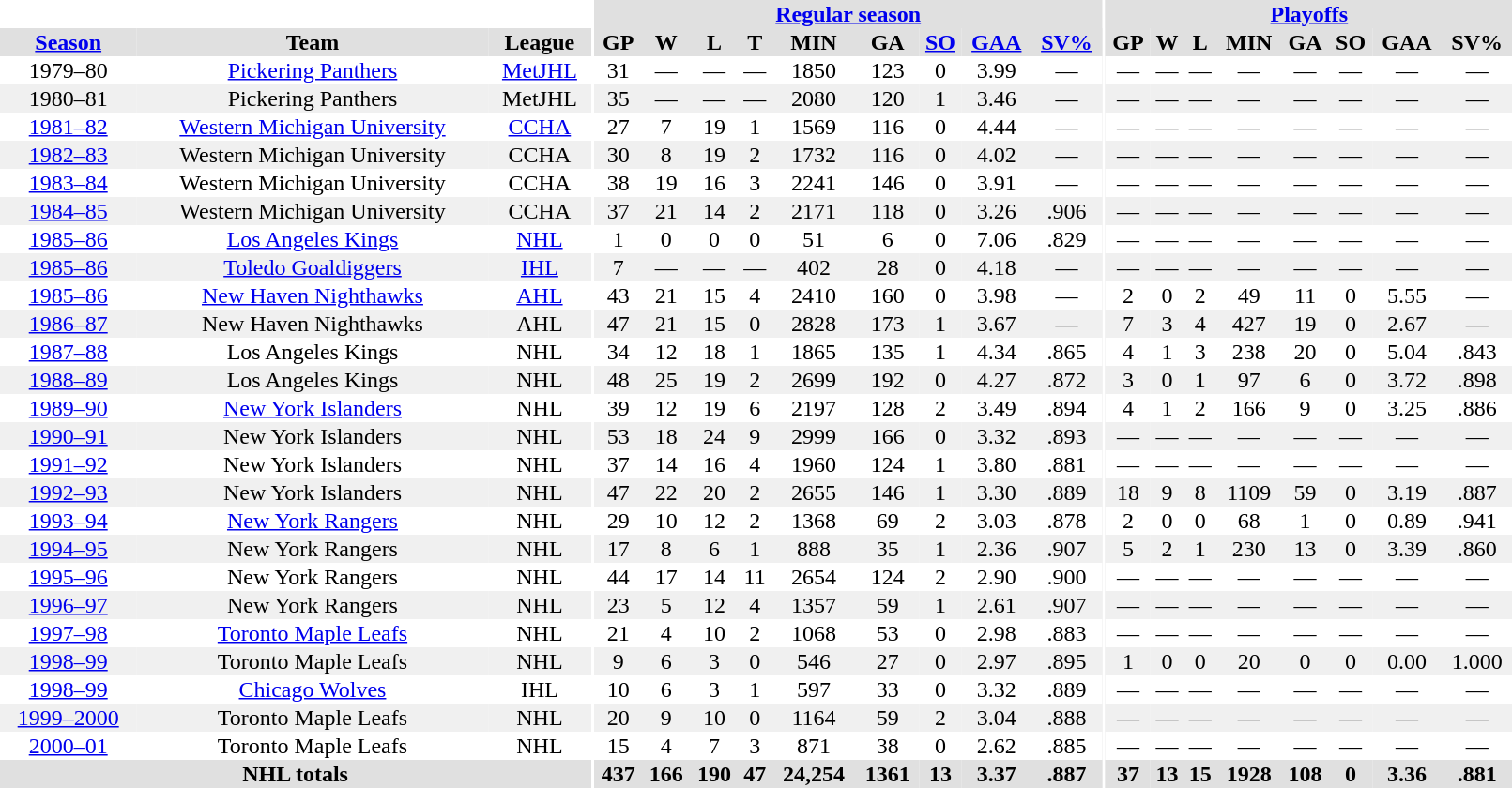<table border="0" cellpadding="1" cellspacing="0" style="text-align:center; width:85%">
<tr ALIGN="center" bgcolor="#e0e0e0">
<th align="center" colspan="3" bgcolor="#ffffff"></th>
<th align="center" rowspan="99" bgcolor="#ffffff"></th>
<th align="center" colspan="9" bgcolor="#e0e0e0"><a href='#'>Regular season</a></th>
<th align="center" rowspan="99" bgcolor="#ffffff"></th>
<th align="center" colspan="8" bgcolor="#e0e0e0"><a href='#'>Playoffs</a></th>
</tr>
<tr ALIGN="center" bgcolor="#e0e0e0">
<th><a href='#'>Season</a></th>
<th>Team</th>
<th>League</th>
<th>GP</th>
<th>W</th>
<th>L</th>
<th>T</th>
<th>MIN</th>
<th>GA</th>
<th><a href='#'>SO</a></th>
<th><a href='#'>GAA</a></th>
<th><a href='#'>SV%</a></th>
<th>GP</th>
<th>W</th>
<th>L</th>
<th>MIN</th>
<th>GA</th>
<th>SO</th>
<th>GAA</th>
<th>SV%</th>
</tr>
<tr>
<td>1979–80</td>
<td><a href='#'>Pickering Panthers</a></td>
<td><a href='#'>MetJHL</a></td>
<td>31</td>
<td>—</td>
<td>—</td>
<td>—</td>
<td>1850</td>
<td>123</td>
<td>0</td>
<td>3.99</td>
<td>—</td>
<td>—</td>
<td>—</td>
<td>—</td>
<td>—</td>
<td>—</td>
<td>—</td>
<td>—</td>
<td>—</td>
</tr>
<tr bgcolor="#f0f0f0">
<td>1980–81</td>
<td>Pickering Panthers</td>
<td>MetJHL</td>
<td>35</td>
<td>—</td>
<td>—</td>
<td>—</td>
<td>2080</td>
<td>120</td>
<td>1</td>
<td>3.46</td>
<td>—</td>
<td>—</td>
<td>—</td>
<td>—</td>
<td>—</td>
<td>—</td>
<td>—</td>
<td>—</td>
<td>—</td>
</tr>
<tr>
<td><a href='#'>1981–82</a></td>
<td><a href='#'>Western Michigan University</a></td>
<td><a href='#'>CCHA</a></td>
<td>27</td>
<td>7</td>
<td>19</td>
<td>1</td>
<td>1569</td>
<td>116</td>
<td>0</td>
<td>4.44</td>
<td>—</td>
<td>—</td>
<td>—</td>
<td>—</td>
<td>—</td>
<td>—</td>
<td>—</td>
<td>—</td>
<td>—</td>
</tr>
<tr bgcolor="#f0f0f0">
<td><a href='#'>1982–83</a></td>
<td>Western Michigan University</td>
<td>CCHA</td>
<td>30</td>
<td>8</td>
<td>19</td>
<td>2</td>
<td>1732</td>
<td>116</td>
<td>0</td>
<td>4.02</td>
<td>—</td>
<td>—</td>
<td>—</td>
<td>—</td>
<td>—</td>
<td>—</td>
<td>—</td>
<td>—</td>
<td>—</td>
</tr>
<tr>
<td><a href='#'>1983–84</a></td>
<td>Western Michigan University</td>
<td>CCHA</td>
<td>38</td>
<td>19</td>
<td>16</td>
<td>3</td>
<td>2241</td>
<td>146</td>
<td>0</td>
<td>3.91</td>
<td>—</td>
<td>—</td>
<td>—</td>
<td>—</td>
<td>—</td>
<td>—</td>
<td>—</td>
<td>—</td>
<td>—</td>
</tr>
<tr bgcolor="#f0f0f0">
<td><a href='#'>1984–85</a></td>
<td>Western Michigan University</td>
<td>CCHA</td>
<td>37</td>
<td>21</td>
<td>14</td>
<td>2</td>
<td>2171</td>
<td>118</td>
<td>0</td>
<td>3.26</td>
<td>.906</td>
<td>—</td>
<td>—</td>
<td>—</td>
<td>—</td>
<td>—</td>
<td>—</td>
<td>—</td>
<td>—</td>
</tr>
<tr>
<td><a href='#'>1985–86</a></td>
<td><a href='#'>Los Angeles Kings</a></td>
<td><a href='#'>NHL</a></td>
<td>1</td>
<td>0</td>
<td>0</td>
<td>0</td>
<td>51</td>
<td>6</td>
<td>0</td>
<td>7.06</td>
<td>.829</td>
<td>—</td>
<td>—</td>
<td>—</td>
<td>—</td>
<td>—</td>
<td>—</td>
<td>—</td>
<td>—</td>
</tr>
<tr bgcolor="#f0f0f0">
<td><a href='#'>1985–86</a></td>
<td><a href='#'>Toledo Goaldiggers</a></td>
<td><a href='#'>IHL</a></td>
<td>7</td>
<td>—</td>
<td>—</td>
<td>—</td>
<td>402</td>
<td>28</td>
<td>0</td>
<td>4.18</td>
<td>—</td>
<td>—</td>
<td>—</td>
<td>—</td>
<td>—</td>
<td>—</td>
<td>—</td>
<td>—</td>
<td>—</td>
</tr>
<tr>
<td><a href='#'>1985–86</a></td>
<td><a href='#'>New Haven Nighthawks</a></td>
<td><a href='#'>AHL</a></td>
<td>43</td>
<td>21</td>
<td>15</td>
<td>4</td>
<td>2410</td>
<td>160</td>
<td>0</td>
<td>3.98</td>
<td>—</td>
<td>2</td>
<td>0</td>
<td>2</td>
<td>49</td>
<td>11</td>
<td>0</td>
<td>5.55</td>
<td>—</td>
</tr>
<tr bgcolor="#f0f0f0">
<td><a href='#'>1986–87</a></td>
<td>New Haven Nighthawks</td>
<td>AHL</td>
<td>47</td>
<td>21</td>
<td>15</td>
<td>0</td>
<td>2828</td>
<td>173</td>
<td>1</td>
<td>3.67</td>
<td>—</td>
<td>7</td>
<td>3</td>
<td>4</td>
<td>427</td>
<td>19</td>
<td>0</td>
<td>2.67</td>
<td>—</td>
</tr>
<tr>
<td><a href='#'>1987–88</a></td>
<td>Los Angeles Kings</td>
<td>NHL</td>
<td>34</td>
<td>12</td>
<td>18</td>
<td>1</td>
<td>1865</td>
<td>135</td>
<td>1</td>
<td>4.34</td>
<td>.865</td>
<td>4</td>
<td>1</td>
<td>3</td>
<td>238</td>
<td>20</td>
<td>0</td>
<td>5.04</td>
<td>.843</td>
</tr>
<tr bgcolor="#f0f0f0">
<td><a href='#'>1988–89</a></td>
<td>Los Angeles Kings</td>
<td>NHL</td>
<td>48</td>
<td>25</td>
<td>19</td>
<td>2</td>
<td>2699</td>
<td>192</td>
<td>0</td>
<td>4.27</td>
<td>.872</td>
<td>3</td>
<td>0</td>
<td>1</td>
<td>97</td>
<td>6</td>
<td>0</td>
<td>3.72</td>
<td>.898</td>
</tr>
<tr>
<td><a href='#'>1989–90</a></td>
<td><a href='#'>New York Islanders</a></td>
<td>NHL</td>
<td>39</td>
<td>12</td>
<td>19</td>
<td>6</td>
<td>2197</td>
<td>128</td>
<td>2</td>
<td>3.49</td>
<td>.894</td>
<td>4</td>
<td>1</td>
<td>2</td>
<td>166</td>
<td>9</td>
<td>0</td>
<td>3.25</td>
<td>.886</td>
</tr>
<tr bgcolor="#f0f0f0">
<td><a href='#'>1990–91</a></td>
<td>New York Islanders</td>
<td>NHL</td>
<td>53</td>
<td>18</td>
<td>24</td>
<td>9</td>
<td>2999</td>
<td>166</td>
<td>0</td>
<td>3.32</td>
<td>.893</td>
<td>—</td>
<td>—</td>
<td>—</td>
<td>—</td>
<td>—</td>
<td>—</td>
<td>—</td>
<td>—</td>
</tr>
<tr>
<td><a href='#'>1991–92</a></td>
<td>New York Islanders</td>
<td>NHL</td>
<td>37</td>
<td>14</td>
<td>16</td>
<td>4</td>
<td>1960</td>
<td>124</td>
<td>1</td>
<td>3.80</td>
<td>.881</td>
<td>—</td>
<td>—</td>
<td>—</td>
<td>—</td>
<td>—</td>
<td>—</td>
<td>—</td>
<td>—</td>
</tr>
<tr bgcolor="#f0f0f0">
<td><a href='#'>1992–93</a></td>
<td>New York Islanders</td>
<td>NHL</td>
<td>47</td>
<td>22</td>
<td>20</td>
<td>2</td>
<td>2655</td>
<td>146</td>
<td>1</td>
<td>3.30</td>
<td>.889</td>
<td>18</td>
<td>9</td>
<td>8</td>
<td>1109</td>
<td>59</td>
<td>0</td>
<td>3.19</td>
<td>.887</td>
</tr>
<tr>
<td><a href='#'>1993–94</a></td>
<td><a href='#'>New York Rangers</a></td>
<td>NHL</td>
<td>29</td>
<td>10</td>
<td>12</td>
<td>2</td>
<td>1368</td>
<td>69</td>
<td>2</td>
<td>3.03</td>
<td>.878</td>
<td>2</td>
<td>0</td>
<td>0</td>
<td>68</td>
<td>1</td>
<td>0</td>
<td>0.89</td>
<td>.941</td>
</tr>
<tr bgcolor="#f0f0f0">
<td><a href='#'>1994–95</a></td>
<td>New York Rangers</td>
<td>NHL</td>
<td>17</td>
<td>8</td>
<td>6</td>
<td>1</td>
<td>888</td>
<td>35</td>
<td>1</td>
<td>2.36</td>
<td>.907</td>
<td>5</td>
<td>2</td>
<td>1</td>
<td>230</td>
<td>13</td>
<td>0</td>
<td>3.39</td>
<td>.860</td>
</tr>
<tr>
<td><a href='#'>1995–96</a></td>
<td>New York Rangers</td>
<td>NHL</td>
<td>44</td>
<td>17</td>
<td>14</td>
<td>11</td>
<td>2654</td>
<td>124</td>
<td>2</td>
<td>2.90</td>
<td>.900</td>
<td>—</td>
<td>—</td>
<td>—</td>
<td>—</td>
<td>—</td>
<td>—</td>
<td>—</td>
<td>—</td>
</tr>
<tr bgcolor="#f0f0f0">
<td><a href='#'>1996–97</a></td>
<td>New York Rangers</td>
<td>NHL</td>
<td>23</td>
<td>5</td>
<td>12</td>
<td>4</td>
<td>1357</td>
<td>59</td>
<td>1</td>
<td>2.61</td>
<td>.907</td>
<td>—</td>
<td>—</td>
<td>—</td>
<td>—</td>
<td>—</td>
<td>—</td>
<td>—</td>
<td>—</td>
</tr>
<tr>
<td><a href='#'>1997–98</a></td>
<td><a href='#'>Toronto Maple Leafs</a></td>
<td>NHL</td>
<td>21</td>
<td>4</td>
<td>10</td>
<td>2</td>
<td>1068</td>
<td>53</td>
<td>0</td>
<td>2.98</td>
<td>.883</td>
<td>—</td>
<td>—</td>
<td>—</td>
<td>—</td>
<td>—</td>
<td>—</td>
<td>—</td>
<td>—</td>
</tr>
<tr bgcolor="#f0f0f0">
<td><a href='#'>1998–99</a></td>
<td>Toronto Maple Leafs</td>
<td>NHL</td>
<td>9</td>
<td>6</td>
<td>3</td>
<td>0</td>
<td>546</td>
<td>27</td>
<td>0</td>
<td>2.97</td>
<td>.895</td>
<td>1</td>
<td>0</td>
<td>0</td>
<td>20</td>
<td>0</td>
<td>0</td>
<td>0.00</td>
<td>1.000</td>
</tr>
<tr>
<td><a href='#'>1998–99</a></td>
<td><a href='#'>Chicago Wolves</a></td>
<td>IHL</td>
<td>10</td>
<td>6</td>
<td>3</td>
<td>1</td>
<td>597</td>
<td>33</td>
<td>0</td>
<td>3.32</td>
<td>.889</td>
<td>—</td>
<td>—</td>
<td>—</td>
<td>—</td>
<td>—</td>
<td>—</td>
<td>—</td>
<td>—</td>
</tr>
<tr bgcolor="#f0f0f0">
<td><a href='#'>1999–2000</a></td>
<td>Toronto Maple Leafs</td>
<td>NHL</td>
<td>20</td>
<td>9</td>
<td>10</td>
<td>0</td>
<td>1164</td>
<td>59</td>
<td>2</td>
<td>3.04</td>
<td>.888</td>
<td>—</td>
<td>—</td>
<td>—</td>
<td>—</td>
<td>—</td>
<td>—</td>
<td>—</td>
<td>—</td>
</tr>
<tr>
<td><a href='#'>2000–01</a></td>
<td>Toronto Maple Leafs</td>
<td>NHL</td>
<td>15</td>
<td>4</td>
<td>7</td>
<td>3</td>
<td>871</td>
<td>38</td>
<td>0</td>
<td>2.62</td>
<td>.885</td>
<td>—</td>
<td>—</td>
<td>—</td>
<td>—</td>
<td>—</td>
<td>—</td>
<td>—</td>
<td>—</td>
</tr>
<tr bgcolor="#e0e0e0">
<th colspan="3">NHL totals</th>
<th>437</th>
<th>166</th>
<th>190</th>
<th>47</th>
<th>24,254</th>
<th>1361</th>
<th>13</th>
<th>3.37</th>
<th>.887</th>
<th>37</th>
<th>13</th>
<th>15</th>
<th>1928</th>
<th>108</th>
<th>0</th>
<th>3.36</th>
<th>.881</th>
</tr>
</table>
